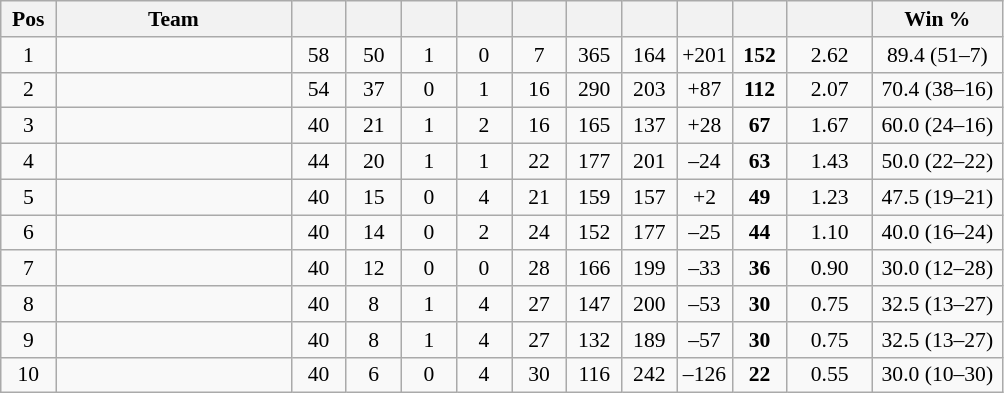<table class="wikitable sortable" style="text-align:center; font-size: 90%">
<tr>
<th width="30">Pos</th>
<th width="150">Team</th>
<th width="30"></th>
<th width="30"></th>
<th width="30"></th>
<th width="30"></th>
<th width="30"></th>
<th width="30"></th>
<th width="30"></th>
<th width="30"></th>
<th width="30"></th>
<th width="50"></th>
<th width="80">Win %</th>
</tr>
<tr>
<td>1</td>
<td style="text-align:left;"></td>
<td>58</td>
<td>50</td>
<td>1</td>
<td>0</td>
<td>7</td>
<td>365</td>
<td>164</td>
<td>+201</td>
<td><strong>152</strong></td>
<td>2.62</td>
<td>89.4 (51–7)</td>
</tr>
<tr>
<td>2</td>
<td style="text-align:left;"></td>
<td>54</td>
<td>37</td>
<td>0</td>
<td>1</td>
<td>16</td>
<td>290</td>
<td>203</td>
<td>+87</td>
<td><strong>112</strong></td>
<td>2.07</td>
<td>70.4 (38–16)</td>
</tr>
<tr>
<td>3</td>
<td style="text-align:left;"></td>
<td>40</td>
<td>21</td>
<td>1</td>
<td>2</td>
<td>16</td>
<td>165</td>
<td>137</td>
<td>+28</td>
<td><strong>67</strong></td>
<td>1.67</td>
<td>60.0 (24–16)</td>
</tr>
<tr>
<td>4</td>
<td style="text-align:left;"></td>
<td>44</td>
<td>20</td>
<td>1</td>
<td>1</td>
<td>22</td>
<td>177</td>
<td>201</td>
<td>–24</td>
<td><strong>63</strong></td>
<td>1.43</td>
<td>50.0 (22–22)</td>
</tr>
<tr>
<td>5</td>
<td style="text-align:left;"></td>
<td>40</td>
<td>15</td>
<td>0</td>
<td>4</td>
<td>21</td>
<td>159</td>
<td>157</td>
<td>+2</td>
<td><strong>49</strong></td>
<td>1.23</td>
<td>47.5 (19–21)</td>
</tr>
<tr>
<td>6</td>
<td style="text-align:left;"></td>
<td>40</td>
<td>14</td>
<td>0</td>
<td>2</td>
<td>24</td>
<td>152</td>
<td>177</td>
<td>–25</td>
<td><strong>44</strong></td>
<td>1.10</td>
<td>40.0 (16–24)</td>
</tr>
<tr>
<td>7</td>
<td style="text-align:left;"></td>
<td>40</td>
<td>12</td>
<td>0</td>
<td>0</td>
<td>28</td>
<td>166</td>
<td>199</td>
<td>–33</td>
<td><strong>36</strong></td>
<td>0.90</td>
<td>30.0 (12–28)</td>
</tr>
<tr>
<td>8</td>
<td style="text-align:left;"></td>
<td>40</td>
<td>8</td>
<td>1</td>
<td>4</td>
<td>27</td>
<td>147</td>
<td>200</td>
<td>–53</td>
<td><strong>30</strong></td>
<td>0.75</td>
<td>32.5 (13–27)</td>
</tr>
<tr>
<td>9</td>
<td style="text-align:left;"></td>
<td>40</td>
<td>8</td>
<td>1</td>
<td>4</td>
<td>27</td>
<td>132</td>
<td>189</td>
<td>–57</td>
<td><strong>30</strong></td>
<td>0.75</td>
<td>32.5 (13–27)</td>
</tr>
<tr>
<td>10</td>
<td style="text-align:left;"></td>
<td>40</td>
<td>6</td>
<td>0</td>
<td>4</td>
<td>30</td>
<td>116</td>
<td>242</td>
<td>–126</td>
<td><strong>22</strong></td>
<td>0.55</td>
<td>30.0 (10–30)</td>
</tr>
</table>
